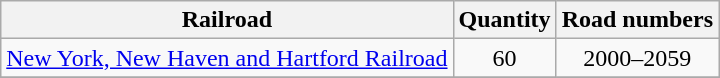<table class="wikitable">
<tr>
<th>Railroad</th>
<th>Quantity</th>
<th>Road numbers</th>
</tr>
<tr>
<td><a href='#'>New York, New Haven and Hartford Railroad</a></td>
<td style="text-align:center;">60</td>
<td style="text-align:center;">2000–2059</td>
</tr>
<tr>
</tr>
</table>
